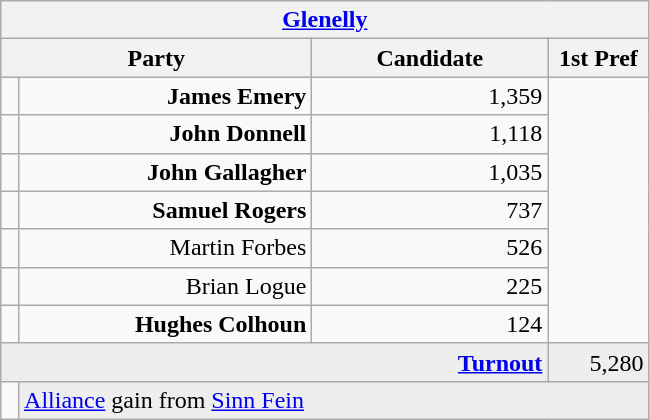<table class="wikitable">
<tr>
<th colspan="4" align="center"><a href='#'>Glenelly</a></th>
</tr>
<tr>
<th colspan="2" align="center" width=200>Party</th>
<th width=150>Candidate</th>
<th width=60>1st Pref</th>
</tr>
<tr>
<td></td>
<td align="right"><strong>James Emery</strong></td>
<td align="right">1,359</td>
</tr>
<tr>
<td></td>
<td align="right"><strong>John Donnell</strong></td>
<td align="right">1,118</td>
</tr>
<tr>
<td></td>
<td align="right"><strong>John Gallagher</strong></td>
<td align="right">1,035</td>
</tr>
<tr>
<td></td>
<td align="right"><strong>Samuel Rogers</strong></td>
<td align="right">737</td>
</tr>
<tr>
<td></td>
<td align="right">Martin Forbes</td>
<td align="right">526</td>
</tr>
<tr>
<td></td>
<td align="right">Brian Logue</td>
<td align="right">225</td>
</tr>
<tr>
<td></td>
<td align="right"><strong>Hughes Colhoun</strong></td>
<td align="right">124</td>
</tr>
<tr bgcolor="EEEEEE">
<td colspan=3 align="right"><strong><a href='#'>Turnout</a></strong></td>
<td align="right">5,280</td>
</tr>
<tr>
<td bgcolor=></td>
<td colspan=3 bgcolor="EEEEEE"><a href='#'>Alliance</a> gain from <a href='#'>Sinn Fein</a></td>
</tr>
</table>
